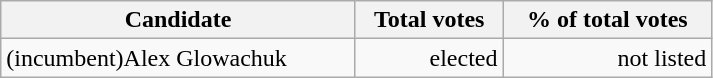<table class="wikitable" width="475">
<tr>
<th align="left">Candidate</th>
<th align="right">Total votes</th>
<th align="right">% of total votes</th>
</tr>
<tr>
<td align="left">(incumbent)Alex Glowachuk</td>
<td align="right">elected</td>
<td align="right">not listed</td>
</tr>
</table>
